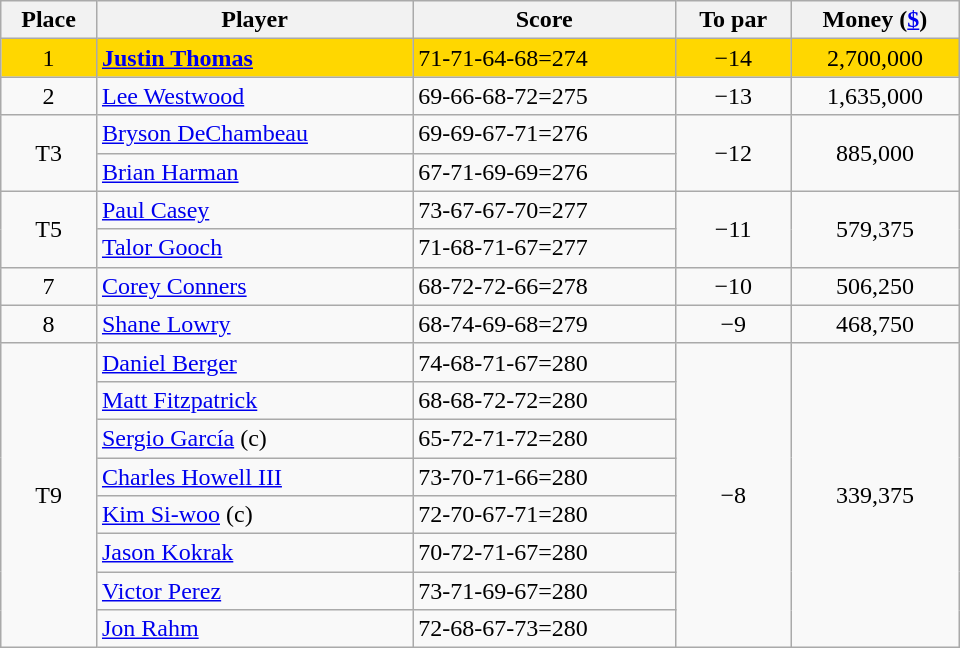<table class="wikitable" style="width:40em;margin-bottom:0;">
<tr>
<th>Place</th>
<th>Player</th>
<th>Score</th>
<th>To par</th>
<th>Money (<a href='#'>$</a>)</th>
</tr>
<tr style="background:gold">
<td align=center>1</td>
<td> <strong><a href='#'>Justin Thomas</a></strong></td>
<td>71-71-64-68=274</td>
<td align=center>−14</td>
<td align=center>2,700,000</td>
</tr>
<tr>
<td align=center>2</td>
<td> <a href='#'>Lee Westwood</a></td>
<td>69-66-68-72=275</td>
<td align=center>−13</td>
<td align=center>1,635,000</td>
</tr>
<tr>
<td rowspan=2 align=center>T3</td>
<td> <a href='#'>Bryson DeChambeau</a></td>
<td>69-69-67-71=276</td>
<td rowspan=2 align=center>−12</td>
<td rowspan=2 align=center>885,000</td>
</tr>
<tr>
<td> <a href='#'>Brian Harman</a></td>
<td>67-71-69-69=276</td>
</tr>
<tr>
<td rowspan=2 align=center>T5</td>
<td> <a href='#'>Paul Casey</a></td>
<td>73-67-67-70=277</td>
<td rowspan=2 align=center>−11</td>
<td rowspan=2 align=center>579,375</td>
</tr>
<tr>
<td> <a href='#'>Talor Gooch</a></td>
<td>71-68-71-67=277</td>
</tr>
<tr>
<td align=center>7</td>
<td> <a href='#'>Corey Conners</a></td>
<td>68-72-72-66=278</td>
<td align=center>−10</td>
<td align=center>506,250</td>
</tr>
<tr>
<td align=center>8</td>
<td> <a href='#'>Shane Lowry</a></td>
<td>68-74-69-68=279</td>
<td align=center>−9</td>
<td align=center>468,750</td>
</tr>
<tr>
<td rowspan=8 align=center>T9</td>
<td> <a href='#'>Daniel Berger</a></td>
<td>74-68-71-67=280</td>
<td rowspan=8 align=center>−8</td>
<td rowspan=8 align=center>339,375</td>
</tr>
<tr>
<td> <a href='#'>Matt Fitzpatrick</a></td>
<td>68-68-72-72=280</td>
</tr>
<tr>
<td> <a href='#'>Sergio García</a> (c)</td>
<td>65-72-71-72=280</td>
</tr>
<tr>
<td> <a href='#'>Charles Howell III</a></td>
<td>73-70-71-66=280</td>
</tr>
<tr>
<td> <a href='#'>Kim Si-woo</a> (c)</td>
<td>72-70-67-71=280</td>
</tr>
<tr>
<td> <a href='#'>Jason Kokrak</a></td>
<td>70-72-71-67=280</td>
</tr>
<tr>
<td> <a href='#'>Victor Perez</a></td>
<td>73-71-69-67=280</td>
</tr>
<tr>
<td> <a href='#'>Jon Rahm</a></td>
<td>72-68-67-73=280</td>
</tr>
</table>
